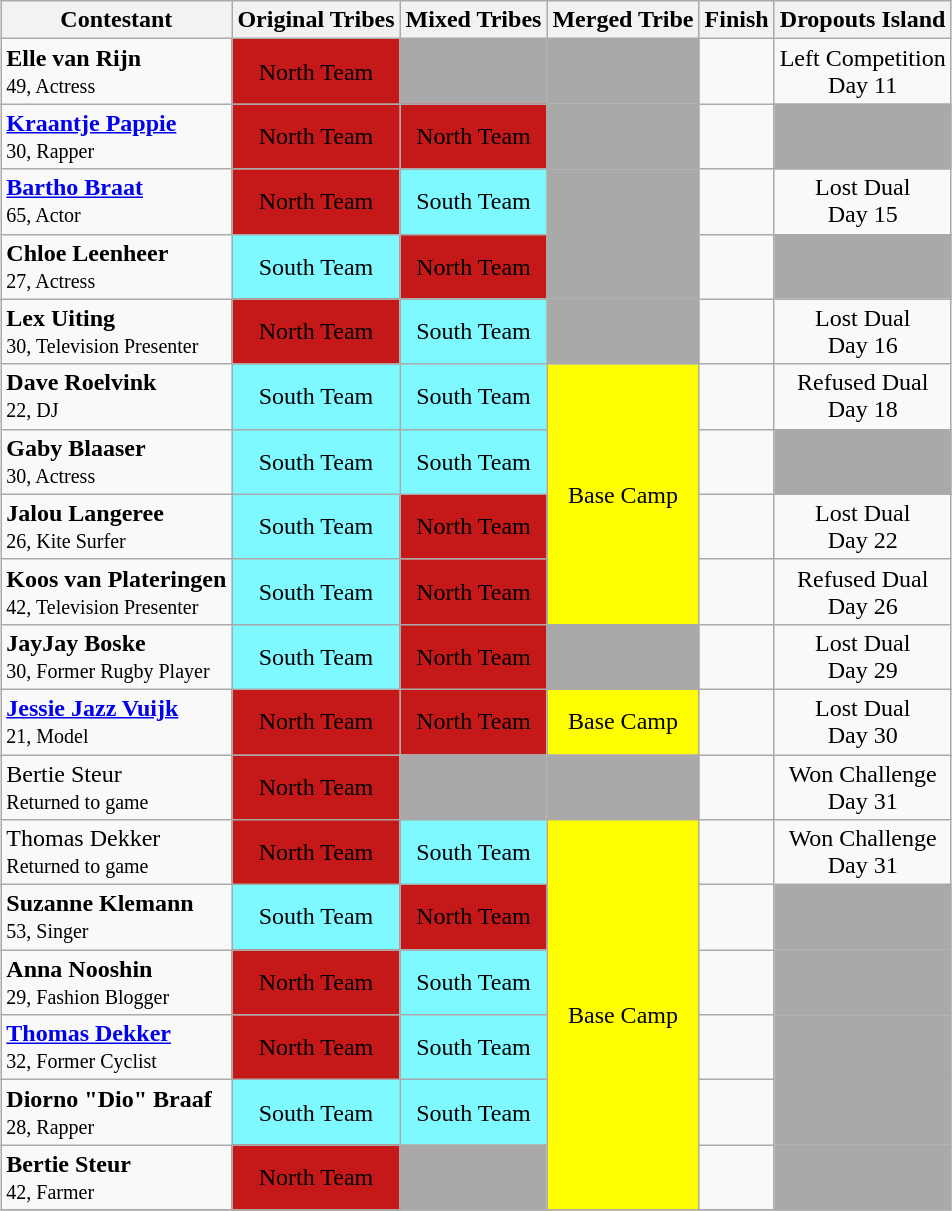<table class="wikitable sortable" style="margin:auto; text-align:center">
<tr>
<th>Contestant</th>
<th>Original Tribes</th>
<th>Mixed Tribes</th>
<th>Merged Tribe</th>
<th>Finish</th>
<th>Dropouts Island</th>
</tr>
<tr>
<td align="left"><strong>Elle van Rijn</strong><br><small>49, Actress</small></td>
<td bgcolor="#C51919" align=center>North Team</td>
<td bgcolor="darkgray"></td>
<td bgcolor="darkgray"></td>
<td></td>
<td>Left Competition<br> Day 11</td>
</tr>
<tr>
<td align="left"><strong><a href='#'>Kraantje Pappie</a></strong><br><small>30, Rapper</small></td>
<td bgcolor="#C51919" align=center>North Team</td>
<td bgcolor="#C51919" align=center>North Team</td>
<td bgcolor="darkgray"></td>
<td></td>
<td bgcolor="darkgray"></td>
</tr>
<tr>
<td align="left"><strong><a href='#'>Bartho Braat</a></strong><br><small>65, Actor</small></td>
<td bgcolor="#C51919" align=center>North Team</td>
<td bgcolor="#7DF9FF" align=center>South Team</td>
<td bgcolor="darkgray"></td>
<td></td>
<td>Lost Dual<br> Day 15</td>
</tr>
<tr>
<td align="left"><strong>Chloe Leenheer</strong><br><small>27, Actress</small></td>
<td bgcolor="#7DF9FF" align=center>South Team</td>
<td bgcolor="#C51919" align=center>North Team</td>
<td bgcolor="darkgray"></td>
<td></td>
<td bgcolor="darkgray"></td>
</tr>
<tr>
<td align="left"><strong>Lex Uiting</strong><br><small>30, Television Presenter</small></td>
<td bgcolor="#C51919" align=center>North Team</td>
<td bgcolor="#7DF9FF" align=center>South Team</td>
<td bgcolor="darkgray"></td>
<td></td>
<td>Lost Dual<br> Day 16</td>
</tr>
<tr>
<td align="left"><strong>Dave Roelvink</strong><br><small>22, DJ</small></td>
<td bgcolor="#7DF9FF" align=center>South Team</td>
<td bgcolor="#7DF9FF" align=center>South Team</td>
<td align=center bgcolor="yellow" rowspan=4>Base Camp</td>
<td></td>
<td>Refused Dual<br>Day 18</td>
</tr>
<tr>
<td align="left"><strong>Gaby Blaaser</strong><br><small>30, Actress</small></td>
<td bgcolor="#7DF9FF" align=center>South Team</td>
<td bgcolor="#7DF9FF" align=center>South Team</td>
<td></td>
<td bgcolor="darkgray"></td>
</tr>
<tr>
<td align="left"><strong>Jalou Langeree</strong><br><small>26, Kite Surfer</small></td>
<td bgcolor="#7DF9FF" align=center>South Team</td>
<td bgcolor="#C51919" align=center>North Team</td>
<td></td>
<td>Lost Dual<br>Day 22</td>
</tr>
<tr>
<td align="left"><strong>Koos van Plateringen</strong><br><small>42, Television Presenter</small></td>
<td bgcolor="#7DF9FF" align=center>South Team</td>
<td bgcolor="#C51919" align=center>North Team</td>
<td></td>
<td>Refused Dual<br>Day 26</td>
</tr>
<tr>
<td align="left"><strong>JayJay Boske</strong><br><small>30, Former Rugby Player</small></td>
<td bgcolor="#7DF9FF" align=center>South Team</td>
<td bgcolor="#C51919" align=center>North Team</td>
<td bgcolor="darkgray" rowspan="1"></td>
<td></td>
<td>Lost Dual<br>Day 29</td>
</tr>
<tr>
<td align="left"><strong><a href='#'>Jessie Jazz Vuijk</a></strong><br><small>21, Model</small></td>
<td bgcolor="#C51919" align=center>North Team</td>
<td bgcolor="#C51919" align=center>North Team</td>
<td align=center bgcolor="yellow" rowspan=1>Base Camp</td>
<td></td>
<td>Lost Dual<br>Day 30</td>
</tr>
<tr>
<td align="left">Bertie Steur<br><small>Returned to game</small></td>
<td bgcolor="#C51919" align=center>North Team</td>
<td bgcolor="darkgray" align=center></td>
<td bgcolor="darkgray" rowspan="1"></td>
<td></td>
<td>Won Challenge<br>Day 31</td>
</tr>
<tr>
<td align="left">Thomas Dekker<br><small>Returned to game</small></td>
<td bgcolor="#C51919" align=center>North Team</td>
<td bgcolor="#7DF9FF" align=center>South Team</td>
<td align=center bgcolor="yellow" rowspan=6>Base Camp</td>
<td></td>
<td>Won Challenge<br>Day 31</td>
</tr>
<tr>
<td align="left"><strong>Suzanne Klemann</strong><br><small>53, Singer</small></td>
<td bgcolor="#7DF9FF" align=center>South Team</td>
<td bgcolor="#C51919" align=center>North Team</td>
<td></td>
<td bgcolor="darkgray" rowspan="1"></td>
</tr>
<tr>
<td align="left"><strong>Anna Nooshin</strong><br><small>29, Fashion Blogger</small></td>
<td bgcolor="#C51919" align=center>North Team</td>
<td bgcolor="#7DF9FF" align=center>South Team</td>
<td></td>
<td bgcolor="darkgray" rowspan="1"></td>
</tr>
<tr>
<td align="left"><strong><a href='#'>Thomas Dekker</a></strong><br><small>32, Former Cyclist</small></td>
<td bgcolor="#C51919" align=center>North Team</td>
<td bgcolor="#7DF9FF" align=center>South Team</td>
<td></td>
<td bgcolor="darkgray" rowspan="1"></td>
</tr>
<tr>
<td align="left"><strong>Diorno "Dio" Braaf</strong><br><small>28, Rapper</small></td>
<td bgcolor="#7DF9FF" align=center>South Team</td>
<td bgcolor="#7DF9FF" align=center>South Team</td>
<td></td>
<td bgcolor="darkgray" rowspan="1"></td>
</tr>
<tr>
<td align="left"><strong>Bertie Steur</strong><br><small>42, Farmer</small></td>
<td bgcolor="#C51919" align=center>North Team</td>
<td bgcolor="darkgray" colspan="1"></td>
<td></td>
<td bgcolor="darkgray" rowspan="1"></td>
</tr>
<tr>
</tr>
</table>
